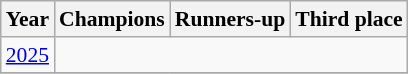<table class=wikitable style="font-size:90%; text-align: center">
<tr>
<th>Year</th>
<th> Champions</th>
<th> Runners-up</th>
<th> Third place</th>
</tr>
<tr>
<td><a href='#'>2025</a></td>
<td colspan="3"></td>
</tr>
<tr>
</tr>
</table>
